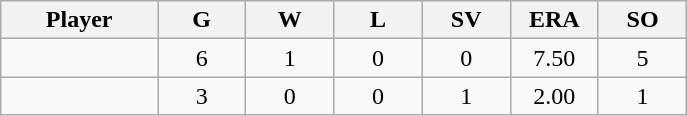<table class="wikitable sortable">
<tr>
<th bgcolor="#DDDDFF" width="16%">Player</th>
<th bgcolor="#DDDDFF" width="9%">G</th>
<th bgcolor="#DDDDFF" width="9%">W</th>
<th bgcolor="#DDDDFF" width="9%">L</th>
<th bgcolor="#DDDDFF" width="9%">SV</th>
<th bgcolor="#DDDDFF" width="9%">ERA</th>
<th bgcolor="#DDDDFF" width="9%">SO</th>
</tr>
<tr align="center">
<td></td>
<td>6</td>
<td>1</td>
<td>0</td>
<td>0</td>
<td>7.50</td>
<td>5</td>
</tr>
<tr align="center">
<td></td>
<td>3</td>
<td>0</td>
<td>0</td>
<td>1</td>
<td>2.00</td>
<td>1</td>
</tr>
</table>
